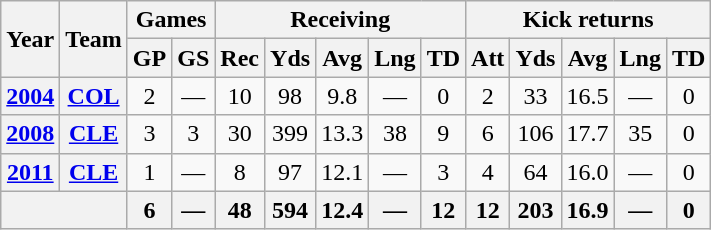<table class=wikitable style="text-align:center;">
<tr>
<th rowspan="2">Year</th>
<th rowspan="2">Team</th>
<th colspan="2">Games</th>
<th colspan="5">Receiving</th>
<th colspan="5">Kick returns</th>
</tr>
<tr>
<th>GP</th>
<th>GS</th>
<th>Rec</th>
<th>Yds</th>
<th>Avg</th>
<th>Lng</th>
<th>TD</th>
<th>Att</th>
<th>Yds</th>
<th>Avg</th>
<th>Lng</th>
<th>TD</th>
</tr>
<tr>
<th><a href='#'>2004</a></th>
<th><a href='#'>COL</a></th>
<td>2</td>
<td>—</td>
<td>10</td>
<td>98</td>
<td>9.8</td>
<td>—</td>
<td>0</td>
<td>2</td>
<td>33</td>
<td>16.5</td>
<td>—</td>
<td>0</td>
</tr>
<tr>
<th><a href='#'>2008</a></th>
<th><a href='#'>CLE</a></th>
<td>3</td>
<td>3</td>
<td>30</td>
<td>399</td>
<td>13.3</td>
<td>38</td>
<td>9</td>
<td>6</td>
<td>106</td>
<td>17.7</td>
<td>35</td>
<td>0</td>
</tr>
<tr>
<th><a href='#'>2011</a></th>
<th><a href='#'>CLE</a></th>
<td>1</td>
<td>—</td>
<td>8</td>
<td>97</td>
<td>12.1</td>
<td>—</td>
<td>3</td>
<td>4</td>
<td>64</td>
<td>16.0</td>
<td>—</td>
<td>0</td>
</tr>
<tr>
<th colspan="2"></th>
<th>6</th>
<th>—</th>
<th>48</th>
<th>594</th>
<th>12.4</th>
<th>—</th>
<th>12</th>
<th>12</th>
<th>203</th>
<th>16.9</th>
<th>—</th>
<th>0</th>
</tr>
</table>
